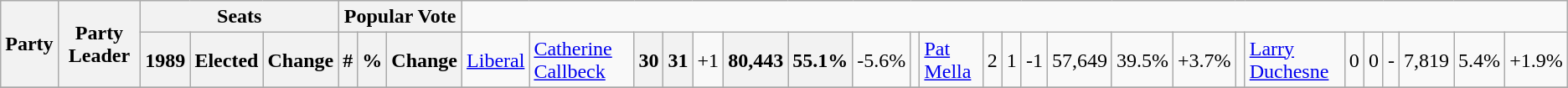<table class="wikitable">
<tr>
<th rowspan="2" colspan="2">Party</th>
<th rowspan="2">Party Leader</th>
<th colspan="3">Seats</th>
<th colspan="3">Popular Vote</th>
</tr>
<tr>
<th>1989</th>
<th>Elected</th>
<th>Change</th>
<th>#</th>
<th>%</th>
<th>Change<br>
</th>
<td><a href='#'>Liberal</a></td>
<td><a href='#'>Catherine Callbeck</a></td>
<th align=right>30</th>
<th align=right>31</th>
<td align=right>+1</td>
<th align=right>80,443</th>
<th align=right>55.1%</th>
<td align=right>-5.6%<br>
</td>
<td></td>
<td><a href='#'>Pat Mella</a></td>
<td align=right>2</td>
<td align=right>1</td>
<td align=right>-1</td>
<td align=right>57,649</td>
<td align=right>39.5%</td>
<td align=right>+3.7%<br>
</td>
<td></td>
<td><a href='#'>Larry Duchesne</a></td>
<td align=right>0</td>
<td align=right>0</td>
<td align=right>-</td>
<td align=right>7,819</td>
<td align=right>5.4%</td>
<td align=right>+1.9%</td>
</tr>
<tr>
</tr>
</table>
